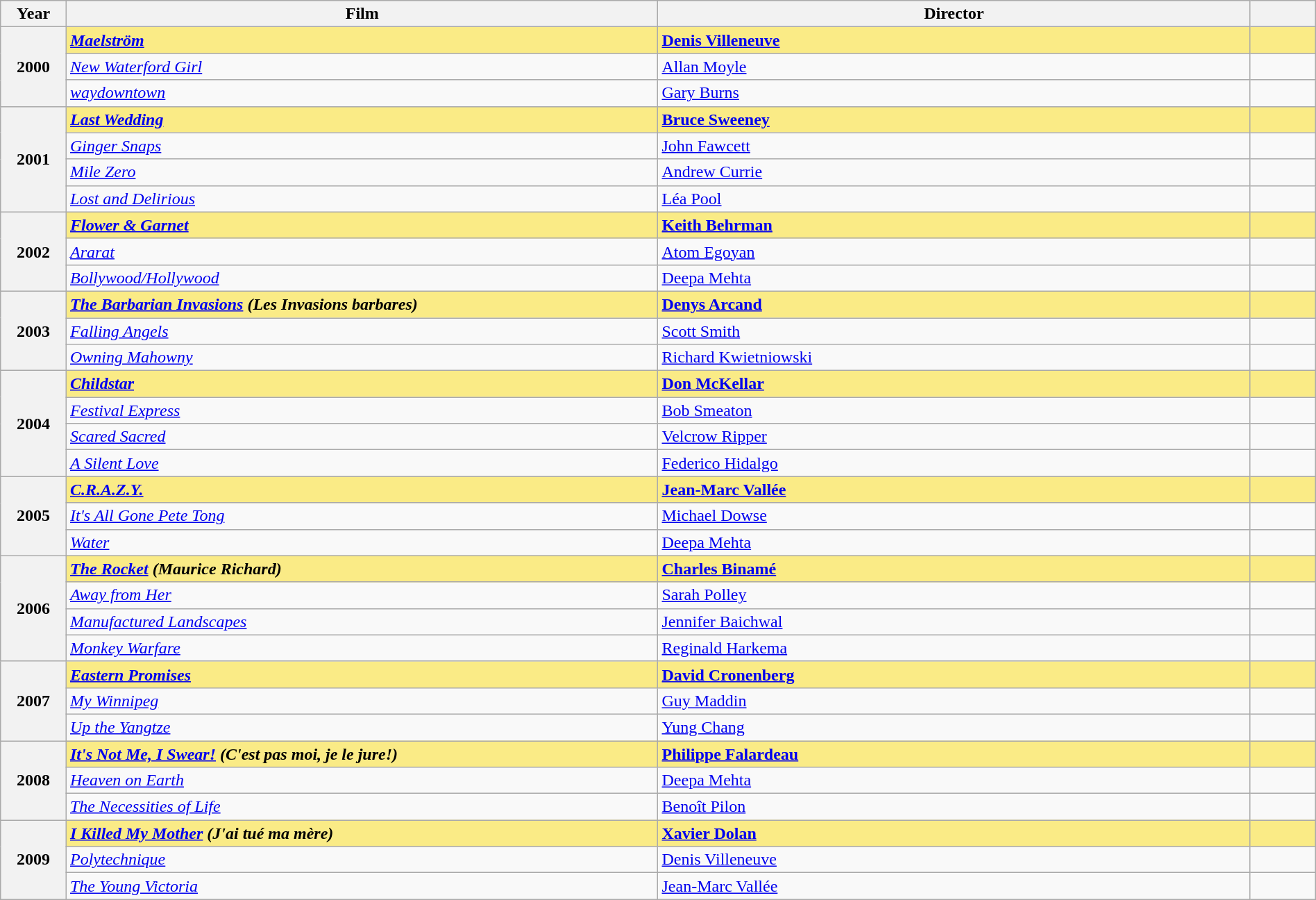<table class="wikitable" width="100%" cellpadding="5">
<tr>
<th width=5%>Year</th>
<th width=45%>Film</th>
<th width=45%>Director</th>
<th width=5%></th>
</tr>
<tr>
<th scope="row" rowspan=3>2000</th>
<td style="background:#FAEB86;"><strong><em><a href='#'>Maelström</a></em></strong></td>
<td style="background:#FAEB86;"><strong><a href='#'>Denis Villeneuve</a></strong></td>
<td style="background:#FAEB86;"></td>
</tr>
<tr>
<td><em><a href='#'>New Waterford Girl</a></em></td>
<td><a href='#'>Allan Moyle</a></td>
<td></td>
</tr>
<tr>
<td><em><a href='#'>waydowntown</a></em></td>
<td><a href='#'>Gary Burns</a></td>
<td></td>
</tr>
<tr>
<th scope="row" rowspan=4>2001</th>
<td style="background:#FAEB86;"><strong><em><a href='#'>Last Wedding</a></em></strong></td>
<td style="background:#FAEB86;"><strong><a href='#'>Bruce Sweeney</a></strong></td>
<td style="background:#FAEB86;"></td>
</tr>
<tr>
<td><em><a href='#'>Ginger Snaps</a></em></td>
<td><a href='#'>John Fawcett</a></td>
<td></td>
</tr>
<tr>
<td><em><a href='#'>Mile Zero</a></em></td>
<td><a href='#'>Andrew Currie</a></td>
<td></td>
</tr>
<tr>
<td><em><a href='#'>Lost and Delirious</a></em></td>
<td><a href='#'>Léa Pool</a></td>
<td></td>
</tr>
<tr>
<th scope="row" rowspan=3>2002</th>
<td style="background:#FAEB86;"><strong><em><a href='#'>Flower & Garnet</a></em></strong></td>
<td style="background:#FAEB86;"><strong><a href='#'>Keith Behrman</a></strong></td>
<td style="background:#FAEB86;"></td>
</tr>
<tr>
<td><em><a href='#'>Ararat</a></em></td>
<td><a href='#'>Atom Egoyan</a></td>
<td></td>
</tr>
<tr>
<td><em><a href='#'>Bollywood/Hollywood</a></em></td>
<td><a href='#'>Deepa Mehta</a></td>
<td></td>
</tr>
<tr>
<th scope="row" rowspan=3>2003</th>
<td style="background:#FAEB86;"><strong><em><a href='#'>The Barbarian Invasions</a> (Les Invasions barbares)</em></strong></td>
<td style="background:#FAEB86;"><strong><a href='#'>Denys Arcand</a></strong></td>
<td style="background:#FAEB86;"></td>
</tr>
<tr>
<td><em><a href='#'>Falling Angels</a></em></td>
<td><a href='#'>Scott Smith</a></td>
<td></td>
</tr>
<tr>
<td><em><a href='#'>Owning Mahowny</a></em></td>
<td><a href='#'>Richard Kwietniowski</a></td>
<td></td>
</tr>
<tr>
<th scope="row" rowspan=4>2004</th>
<td style="background:#FAEB86;"><strong><em><a href='#'>Childstar</a></em></strong></td>
<td style="background:#FAEB86;"><strong><a href='#'>Don McKellar</a></strong></td>
<td style="background:#FAEB86;"></td>
</tr>
<tr>
<td><em><a href='#'>Festival Express</a></em></td>
<td><a href='#'>Bob Smeaton</a></td>
<td></td>
</tr>
<tr>
<td><em><a href='#'>Scared Sacred</a></em></td>
<td><a href='#'>Velcrow Ripper</a></td>
<td></td>
</tr>
<tr>
<td><em><a href='#'>A Silent Love</a></em></td>
<td><a href='#'>Federico Hidalgo</a></td>
<td></td>
</tr>
<tr>
<th scope="row" rowspan=3>2005</th>
<td style="background:#FAEB86;"><strong><em><a href='#'>C.R.A.Z.Y.</a></em></strong></td>
<td style="background:#FAEB86;"><strong><a href='#'>Jean-Marc Vallée</a></strong></td>
<td style="background:#FAEB86;"></td>
</tr>
<tr>
<td><em><a href='#'>It's All Gone Pete Tong</a></em></td>
<td><a href='#'>Michael Dowse</a></td>
<td></td>
</tr>
<tr>
<td><em><a href='#'>Water</a></em></td>
<td><a href='#'>Deepa Mehta</a></td>
<td></td>
</tr>
<tr>
<th scope="row" rowspan=4>2006</th>
<td style="background:#FAEB86;"><strong><em><a href='#'>The Rocket</a> (Maurice Richard)</em></strong></td>
<td style="background:#FAEB86;"><strong><a href='#'>Charles Binamé</a></strong></td>
<td style="background:#FAEB86;"></td>
</tr>
<tr>
<td><em><a href='#'>Away from Her</a></em></td>
<td><a href='#'>Sarah Polley</a></td>
<td></td>
</tr>
<tr>
<td><em><a href='#'>Manufactured Landscapes</a></em></td>
<td><a href='#'>Jennifer Baichwal</a></td>
<td></td>
</tr>
<tr>
<td><em><a href='#'>Monkey Warfare</a></em></td>
<td><a href='#'>Reginald Harkema</a></td>
<td></td>
</tr>
<tr>
<th scope="row" rowspan=3>2007</th>
<td style="background:#FAEB86;"><strong><em><a href='#'>Eastern Promises</a></em></strong></td>
<td style="background:#FAEB86;"><strong><a href='#'>David Cronenberg</a></strong></td>
<td style="background:#FAEB86;"></td>
</tr>
<tr>
<td><em><a href='#'>My Winnipeg</a></em></td>
<td><a href='#'>Guy Maddin</a></td>
<td></td>
</tr>
<tr>
<td><em><a href='#'>Up the Yangtze</a></em></td>
<td><a href='#'>Yung Chang</a></td>
<td></td>
</tr>
<tr>
<th scope="row" rowspan=3>2008</th>
<td style="background:#FAEB86;"><strong><em><a href='#'>It's Not Me, I Swear!</a> (C'est pas moi, je le jure!)</em></strong></td>
<td style="background:#FAEB86;"><strong><a href='#'>Philippe Falardeau</a></strong></td>
<td style="background:#FAEB86;"></td>
</tr>
<tr>
<td><em><a href='#'>Heaven on Earth</a></em></td>
<td><a href='#'>Deepa Mehta</a></td>
<td></td>
</tr>
<tr>
<td><em><a href='#'>The Necessities of Life</a></em></td>
<td><a href='#'>Benoît Pilon</a></td>
<td></td>
</tr>
<tr>
<th scope="row" rowspan=3>2009</th>
<td style="background:#FAEB86;"><strong><em><a href='#'>I Killed My Mother</a> (J'ai tué ma mère)</em></strong></td>
<td style="background:#FAEB86;"><strong><a href='#'>Xavier Dolan</a></strong></td>
<td style="background:#FAEB86;"></td>
</tr>
<tr>
<td><em><a href='#'>Polytechnique</a></em></td>
<td><a href='#'>Denis Villeneuve</a></td>
<td></td>
</tr>
<tr>
<td><em><a href='#'>The Young Victoria</a></em></td>
<td><a href='#'>Jean-Marc Vallée</a></td>
<td></td>
</tr>
</table>
